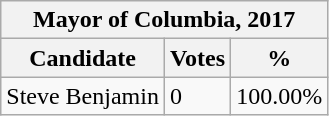<table class="wikitable">
<tr>
<th colspan="3">Mayor of Columbia, 2017</th>
</tr>
<tr>
<th>Candidate</th>
<th>Votes</th>
<th>%</th>
</tr>
<tr>
<td>Steve Benjamin</td>
<td>0</td>
<td>100.00%</td>
</tr>
</table>
